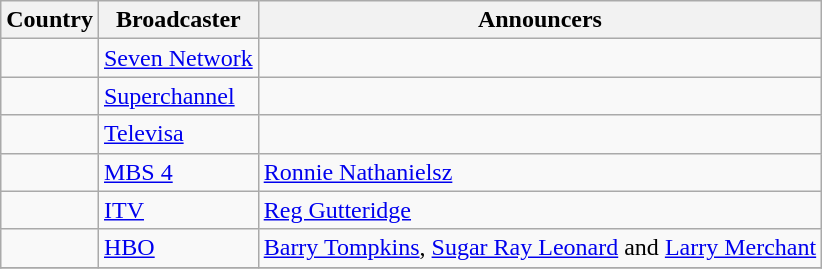<table class="wikitable">
<tr>
<th align=center>Country</th>
<th align=center>Broadcaster</th>
<th align=center>Announcers</th>
</tr>
<tr>
<td></td>
<td><a href='#'>Seven Network</a></td>
<td></td>
</tr>
<tr>
<td></td>
<td><a href='#'>Superchannel</a></td>
<td></td>
</tr>
<tr>
<td></td>
<td><a href='#'>Televisa</a></td>
<td></td>
</tr>
<tr>
<td></td>
<td><a href='#'>MBS 4</a></td>
<td><a href='#'>Ronnie Nathanielsz</a></td>
</tr>
<tr>
<td></td>
<td><a href='#'>ITV</a></td>
<td><a href='#'>Reg Gutteridge</a></td>
</tr>
<tr>
<td></td>
<td><a href='#'>HBO</a></td>
<td><a href='#'>Barry Tompkins</a>, <a href='#'>Sugar Ray Leonard</a> and <a href='#'>Larry Merchant</a></td>
</tr>
<tr>
</tr>
</table>
